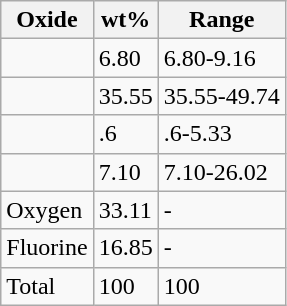<table class="wikitable">
<tr>
<th>Oxide</th>
<th>wt%</th>
<th>Range</th>
</tr>
<tr>
<td></td>
<td>6.80</td>
<td>6.80-9.16</td>
</tr>
<tr>
<td></td>
<td>35.55</td>
<td>35.55-49.74</td>
</tr>
<tr>
<td></td>
<td>.6</td>
<td>.6-5.33</td>
</tr>
<tr>
<td></td>
<td>7.10</td>
<td>7.10-26.02</td>
</tr>
<tr>
<td>Oxygen</td>
<td>33.11</td>
<td>-</td>
</tr>
<tr>
<td>Fluorine</td>
<td>16.85</td>
<td>-</td>
</tr>
<tr>
<td>Total</td>
<td>100</td>
<td>100</td>
</tr>
</table>
